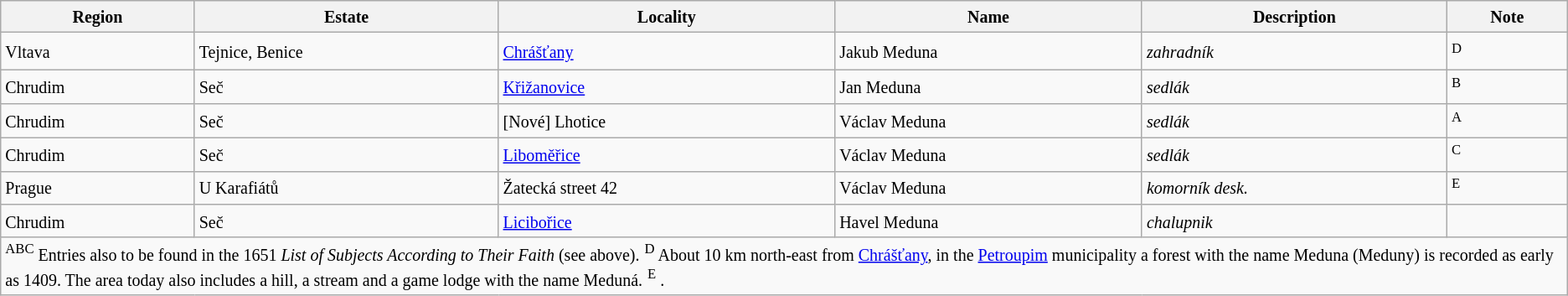<table class="wikitable sortable mw-collapsible mw-collapsed">
<tr>
<th><small>Region</small></th>
<th><small>Estate</small></th>
<th><small>Locality</small></th>
<th><small>Name</small></th>
<th><small>Description</small></th>
<th><small>Note</small></th>
</tr>
<tr>
<td><small>Vltava</small></td>
<td><small>Tejnice, Benice</small></td>
<td><small><a href='#'>Chrášťany</a></small></td>
<td><small>Jakub Meduna</small></td>
<td><em><small>zahradník</small></em></td>
<td><sup><small>D</small></sup></td>
</tr>
<tr>
<td><small>Chrudim</small></td>
<td><small>Seč</small></td>
<td><small><a href='#'>Křižanovice</a></small></td>
<td><small>Jan Meduna</small></td>
<td><small><em>sedlák</em></small></td>
<td><small><sup>B</sup></small></td>
</tr>
<tr>
<td><small>Chrudim</small></td>
<td><small>Seč</small></td>
<td><small>[Nové] Lhotice</small></td>
<td><small>Václav Meduna</small></td>
<td><small><em>sedlák</em></small></td>
<td><small><sup>A</sup></small></td>
</tr>
<tr>
<td><small>Chrudim</small></td>
<td><small>Seč</small></td>
<td><small><a href='#'>Liboměřice</a></small></td>
<td><small>Václav Meduna</small></td>
<td><small><em>sedlák</em></small></td>
<td><small><sup>C</sup></small></td>
</tr>
<tr>
<td><small>Prague</small></td>
<td><small>U Karafiátů</small></td>
<td><small>Žatecká street 42</small></td>
<td><small>Václav Meduna</small></td>
<td><small><em>komorník desk.</em></small></td>
<td><small><sup>E</sup></small></td>
</tr>
<tr>
<td><small>Chrudim</small></td>
<td><small>Seč</small></td>
<td><small><a href='#'>Licibořice</a></small></td>
<td><small>Havel Meduna</small></td>
<td><em><small>chalupnik</small></em></td>
<td></td>
</tr>
<tr>
<td colspan="6"><small><sup>ABC</sup> Entries also to be found in the 1651 <em>List of Subjects According to Their Faith</em> (see above).</small> <small><sup>D</sup> About 10 km north-east from <a href='#'>Chrášťany</a>, in the <a href='#'>Petroupim</a> municipality a forest with the name Meduna (Meduny) is recorded as early as 1409. The area today also includes a hill, a stream and a game lodge with the name Meduná.</small> <small><sup>E</sup> .</small></td>
</tr>
</table>
